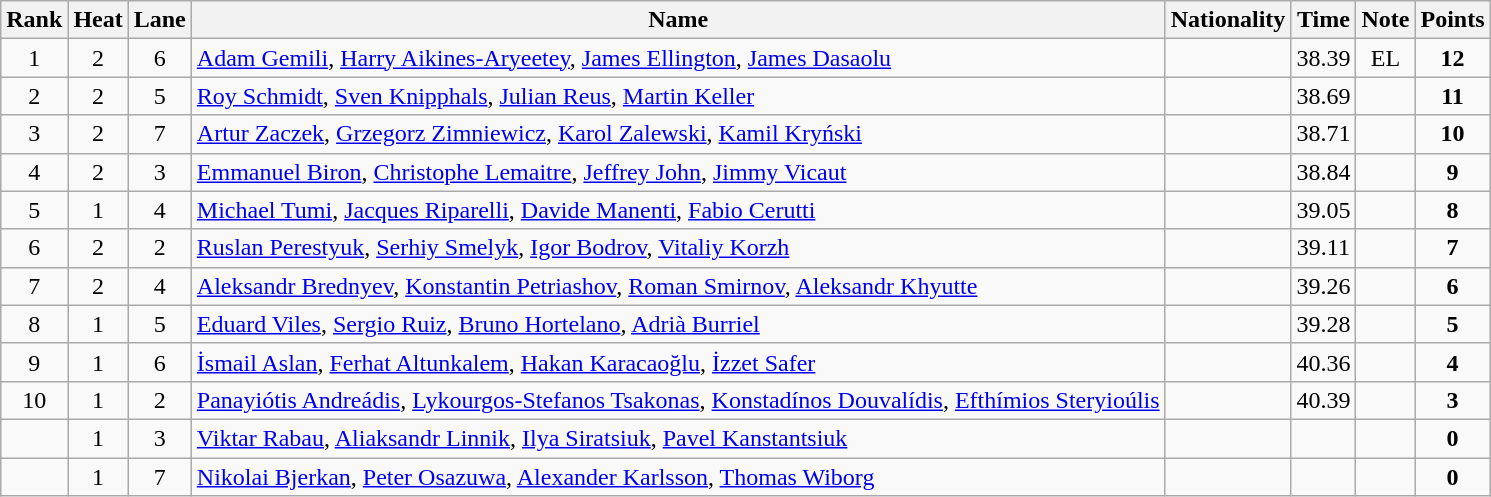<table class="wikitable sortable" style="text-align:center">
<tr>
<th>Rank</th>
<th>Heat</th>
<th>Lane</th>
<th>Name</th>
<th>Nationality</th>
<th>Time</th>
<th>Note</th>
<th>Points</th>
</tr>
<tr>
<td>1</td>
<td>2</td>
<td>6</td>
<td align=left><a href='#'>Adam Gemili</a>, <a href='#'>Harry Aikines-Aryeetey</a>, <a href='#'>James Ellington</a>, <a href='#'>James Dasaolu</a></td>
<td align=left></td>
<td>38.39</td>
<td>EL</td>
<td><strong>12</strong></td>
</tr>
<tr>
<td>2</td>
<td>2</td>
<td>5</td>
<td align=left><a href='#'>Roy Schmidt</a>, <a href='#'>Sven Knipphals</a>, <a href='#'>Julian Reus</a>, <a href='#'>Martin Keller</a></td>
<td align=left></td>
<td>38.69</td>
<td></td>
<td><strong>11</strong></td>
</tr>
<tr>
<td>3</td>
<td>2</td>
<td>7</td>
<td align=left><a href='#'>Artur Zaczek</a>, <a href='#'>Grzegorz Zimniewicz</a>, <a href='#'>Karol Zalewski</a>, <a href='#'>Kamil Kryński</a></td>
<td align=left></td>
<td>38.71</td>
<td></td>
<td><strong>10</strong></td>
</tr>
<tr>
<td>4</td>
<td>2</td>
<td>3</td>
<td align=left><a href='#'>Emmanuel Biron</a>, <a href='#'>Christophe Lemaitre</a>, <a href='#'>Jeffrey John</a>, <a href='#'>Jimmy Vicaut</a></td>
<td align=left></td>
<td>38.84</td>
<td></td>
<td><strong>9</strong></td>
</tr>
<tr>
<td>5</td>
<td>1</td>
<td>4</td>
<td align=left><a href='#'>Michael Tumi</a>, <a href='#'>Jacques Riparelli</a>, <a href='#'>Davide Manenti</a>, <a href='#'>Fabio Cerutti</a></td>
<td align=left></td>
<td>39.05</td>
<td></td>
<td><strong>8</strong></td>
</tr>
<tr>
<td>6</td>
<td>2</td>
<td>2</td>
<td align=left><a href='#'>Ruslan Perestyuk</a>, <a href='#'>Serhiy Smelyk</a>, <a href='#'>Igor Bodrov</a>, <a href='#'>Vitaliy Korzh</a></td>
<td align=left></td>
<td>39.11</td>
<td></td>
<td><strong>7</strong></td>
</tr>
<tr>
<td>7</td>
<td>2</td>
<td>4</td>
<td align=left><a href='#'>Aleksandr Brednyev</a>, <a href='#'>Konstantin Petriashov</a>, <a href='#'>Roman Smirnov</a>, <a href='#'>Aleksandr Khyutte</a></td>
<td align=left></td>
<td>39.26</td>
<td></td>
<td><strong>6</strong></td>
</tr>
<tr>
<td>8</td>
<td>1</td>
<td>5</td>
<td align=left><a href='#'>Eduard Viles</a>, <a href='#'>Sergio Ruiz</a>, <a href='#'>Bruno Hortelano</a>, <a href='#'>Adrià Burriel</a></td>
<td align=left></td>
<td>39.28</td>
<td></td>
<td><strong>5</strong></td>
</tr>
<tr>
<td>9</td>
<td>1</td>
<td>6</td>
<td align=left><a href='#'>İsmail Aslan</a>, <a href='#'>Ferhat Altunkalem</a>, <a href='#'>Hakan Karacaoğlu</a>, <a href='#'>İzzet Safer</a></td>
<td align=left></td>
<td>40.36</td>
<td></td>
<td><strong>4</strong></td>
</tr>
<tr>
<td>10</td>
<td>1</td>
<td>2</td>
<td align=left><a href='#'>Panayiótis Andreádis</a>, <a href='#'>Lykourgos-Stefanos Tsakonas</a>, <a href='#'>Konstadínos Douvalídis</a>, <a href='#'>Efthímios Steryioúlis</a></td>
<td align=left></td>
<td>40.39</td>
<td></td>
<td><strong>3</strong></td>
</tr>
<tr>
<td></td>
<td>1</td>
<td>3</td>
<td align=left><a href='#'>Viktar Rabau</a>, <a href='#'>Aliaksandr Linnik</a>, <a href='#'>Ilya Siratsiuk</a>, <a href='#'>Pavel Kanstantsiuk</a></td>
<td align=left></td>
<td></td>
<td></td>
<td><strong>0</strong></td>
</tr>
<tr>
<td></td>
<td>1</td>
<td>7</td>
<td align=left><a href='#'>Nikolai Bjerkan</a>, <a href='#'>Peter Osazuwa</a>, <a href='#'>Alexander Karlsson</a>, <a href='#'>Thomas Wiborg</a></td>
<td align=left></td>
<td></td>
<td></td>
<td><strong>0</strong></td>
</tr>
</table>
